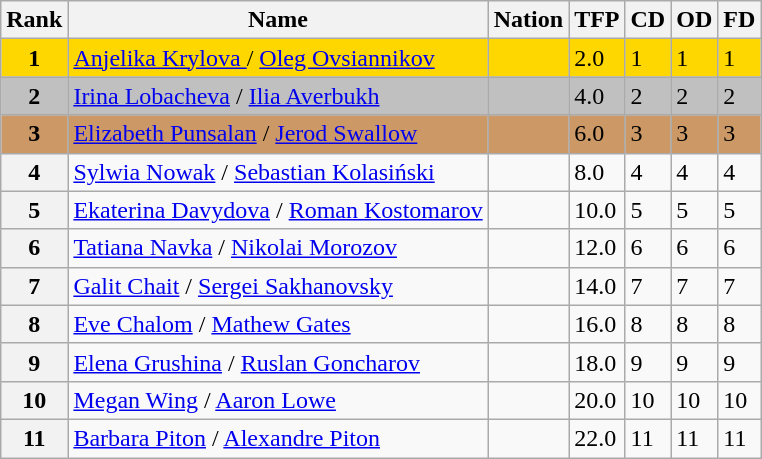<table class="wikitable">
<tr>
<th>Rank</th>
<th>Name</th>
<th>Nation</th>
<th>TFP</th>
<th>CD</th>
<th>OD</th>
<th>FD</th>
</tr>
<tr bgcolor="gold">
<td align="center"><strong>1</strong></td>
<td><a href='#'>Anjelika Krylova </a> / <a href='#'>Oleg Ovsiannikov</a></td>
<td></td>
<td>2.0</td>
<td>1</td>
<td>1</td>
<td>1</td>
</tr>
<tr bgcolor="silver">
<td align="center"><strong>2</strong></td>
<td><a href='#'>Irina Lobacheva</a> / <a href='#'>Ilia Averbukh </a></td>
<td></td>
<td>4.0</td>
<td>2</td>
<td>2</td>
<td>2</td>
</tr>
<tr bgcolor="cc9966">
<td align="center"><strong>3</strong></td>
<td><a href='#'>Elizabeth Punsalan</a> / <a href='#'>Jerod Swallow</a></td>
<td></td>
<td>6.0</td>
<td>3</td>
<td>3</td>
<td>3</td>
</tr>
<tr>
<th>4</th>
<td><a href='#'>Sylwia Nowak</a> / <a href='#'>Sebastian Kolasiński</a></td>
<td></td>
<td>8.0</td>
<td>4</td>
<td>4</td>
<td>4</td>
</tr>
<tr>
<th>5</th>
<td><a href='#'>Ekaterina Davydova</a> / <a href='#'>Roman Kostomarov</a></td>
<td></td>
<td>10.0</td>
<td>5</td>
<td>5</td>
<td>5</td>
</tr>
<tr>
<th>6</th>
<td><a href='#'>Tatiana Navka</a> / <a href='#'>Nikolai Morozov</a></td>
<td></td>
<td>12.0</td>
<td>6</td>
<td>6</td>
<td>6</td>
</tr>
<tr>
<th>7</th>
<td><a href='#'>Galit Chait</a> / <a href='#'>Sergei Sakhanovsky</a></td>
<td></td>
<td>14.0</td>
<td>7</td>
<td>7</td>
<td>7</td>
</tr>
<tr>
<th>8</th>
<td><a href='#'>Eve Chalom</a> / <a href='#'>Mathew Gates</a></td>
<td></td>
<td>16.0</td>
<td>8</td>
<td>8</td>
<td>8</td>
</tr>
<tr>
<th>9</th>
<td><a href='#'>Elena Grushina</a> / <a href='#'>Ruslan Goncharov</a></td>
<td></td>
<td>18.0</td>
<td>9</td>
<td>9</td>
<td>9</td>
</tr>
<tr>
<th>10</th>
<td><a href='#'>Megan Wing</a> / <a href='#'>Aaron Lowe</a></td>
<td></td>
<td>20.0</td>
<td>10</td>
<td>10</td>
<td>10</td>
</tr>
<tr>
<th>11</th>
<td><a href='#'>Barbara Piton</a> / <a href='#'>Alexandre Piton</a></td>
<td></td>
<td>22.0</td>
<td>11</td>
<td>11</td>
<td>11</td>
</tr>
</table>
